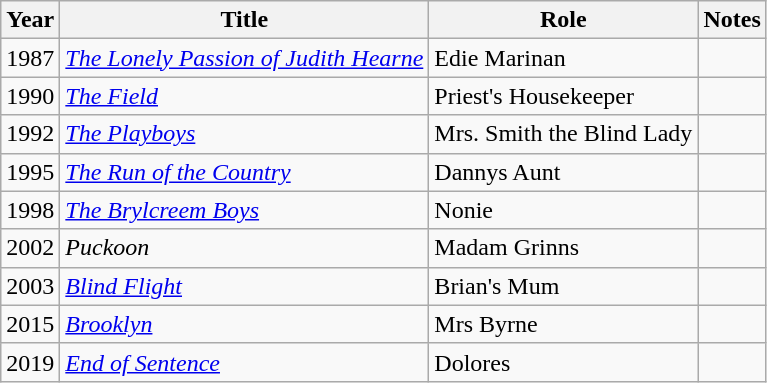<table class="wikitable sortable">
<tr>
<th>Year</th>
<th>Title</th>
<th>Role</th>
<th>Notes</th>
</tr>
<tr>
<td>1987</td>
<td><em><a href='#'>The Lonely Passion of Judith Hearne</a></em></td>
<td>Edie Marinan</td>
<td></td>
</tr>
<tr>
<td>1990</td>
<td><a href='#'><em>The Field</em></a></td>
<td>Priest's Housekeeper</td>
<td></td>
</tr>
<tr>
<td>1992</td>
<td><em><a href='#'>The Playboys</a></em></td>
<td>Mrs. Smith the Blind Lady</td>
<td></td>
</tr>
<tr>
<td>1995</td>
<td><em><a href='#'>The Run of the Country</a></em></td>
<td>Dannys Aunt</td>
<td></td>
</tr>
<tr>
<td>1998</td>
<td><em><a href='#'>The Brylcreem Boys</a></em></td>
<td>Nonie</td>
<td></td>
</tr>
<tr>
<td>2002</td>
<td><em>Puckoon</em></td>
<td>Madam Grinns</td>
<td></td>
</tr>
<tr>
<td>2003</td>
<td><em><a href='#'>Blind Flight</a></em></td>
<td>Brian's Mum</td>
<td></td>
</tr>
<tr>
<td>2015</td>
<td><a href='#'><em>Brooklyn</em></a></td>
<td>Mrs Byrne</td>
<td></td>
</tr>
<tr>
<td>2019</td>
<td><em><a href='#'>End of Sentence</a></em></td>
<td>Dolores</td>
<td></td>
</tr>
</table>
